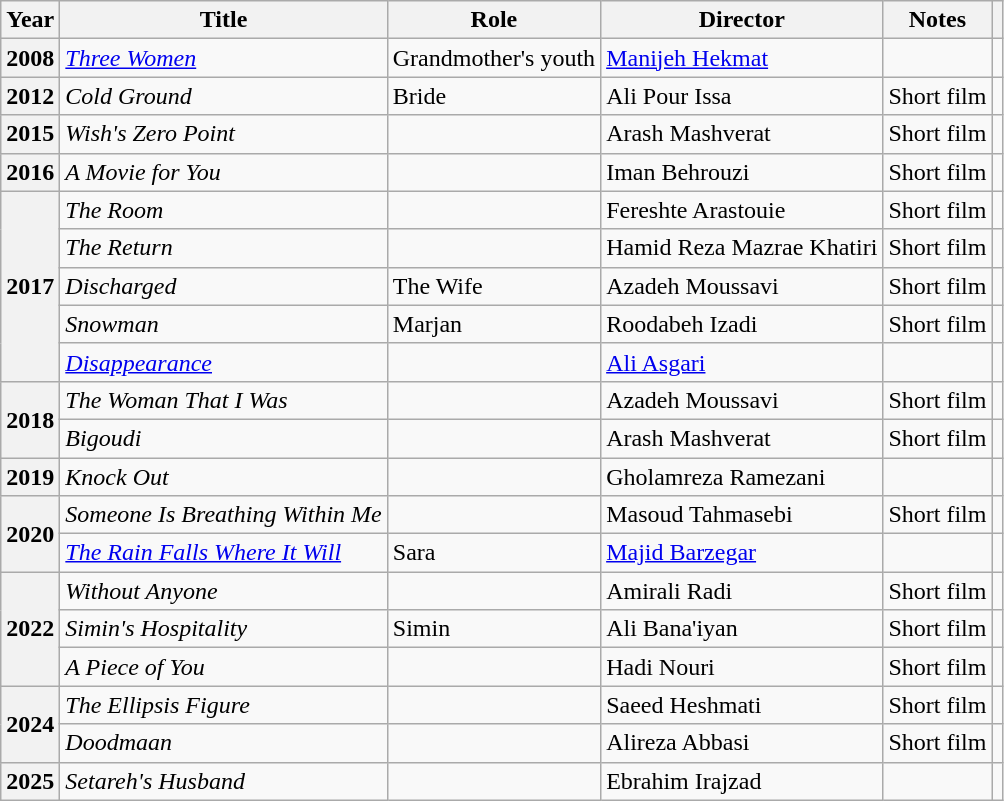<table class="wikitable plainrowheaders sortable"  style=font-size:100%>
<tr>
<th scope="col">Year</th>
<th scope="col">Title</th>
<th scope="col">Role</th>
<th scope="col">Director</th>
<th scope="col" class="unsortable">Notes</th>
<th scope="col" class="unsortable"></th>
</tr>
<tr>
<th scope=row>2008</th>
<td><em><a href='#'>Three Women</a></em></td>
<td>Grandmother's youth</td>
<td><a href='#'>Manijeh Hekmat</a></td>
<td></td>
<td></td>
</tr>
<tr>
<th scope=row>2012</th>
<td><em>Cold Ground</em></td>
<td>Bride</td>
<td>Ali Pour Issa</td>
<td>Short film</td>
<td></td>
</tr>
<tr>
<th scope=row>2015</th>
<td><em>Wish's Zero Point</em></td>
<td></td>
<td>Arash Mashverat</td>
<td>Short film</td>
<td></td>
</tr>
<tr>
<th scope=row>2016</th>
<td><em>A Movie for You</em></td>
<td></td>
<td>Iman Behrouzi</td>
<td>Short film</td>
<td></td>
</tr>
<tr>
<th scope=row rowspan="5">2017</th>
<td><em>The Room</em></td>
<td></td>
<td>Fereshte Arastouie</td>
<td>Short film</td>
<td></td>
</tr>
<tr>
<td><em>The Return</em></td>
<td></td>
<td>Hamid Reza Mazrae Khatiri</td>
<td>Short film</td>
<td></td>
</tr>
<tr>
<td><em>Discharged</em></td>
<td>The Wife</td>
<td>Azadeh Moussavi</td>
<td>Short film</td>
<td></td>
</tr>
<tr>
<td><em>Snowman</em></td>
<td>Marjan</td>
<td>Roodabeh Izadi</td>
<td>Short film</td>
<td></td>
</tr>
<tr>
<td><em><a href='#'>Disappearance</a></em></td>
<td></td>
<td><a href='#'>Ali Asgari</a></td>
<td></td>
<td></td>
</tr>
<tr>
<th scope=row rowspan="2">2018</th>
<td><em>The Woman That I Was</em></td>
<td></td>
<td>Azadeh Moussavi</td>
<td>Short film</td>
<td></td>
</tr>
<tr>
<td><em>Bigoudi</em></td>
<td></td>
<td>Arash Mashverat</td>
<td>Short film</td>
<td></td>
</tr>
<tr>
<th scope=row>2019</th>
<td><em>Knock Out</em></td>
<td></td>
<td>Gholamreza Ramezani</td>
<td></td>
<td></td>
</tr>
<tr>
<th scope=row rowspan="2">2020</th>
<td><em>Someone Is Breathing Within Me</em></td>
<td></td>
<td>Masoud Tahmasebi</td>
<td>Short film</td>
<td></td>
</tr>
<tr>
<td><em><a href='#'>The Rain Falls Where It Will</a></em></td>
<td>Sara</td>
<td><a href='#'>Majid Barzegar</a></td>
<td></td>
<td></td>
</tr>
<tr>
<th rowspan="3" scope="row">2022</th>
<td><em>Without Anyone</em></td>
<td></td>
<td>Amirali Radi</td>
<td>Short film</td>
<td></td>
</tr>
<tr>
<td><em>Simin's Hospitality</em></td>
<td>Simin</td>
<td>Ali Bana'iyan</td>
<td>Short film</td>
<td></td>
</tr>
<tr>
<td><em>A Piece of You</em></td>
<td></td>
<td>Hadi Nouri</td>
<td>Short film</td>
<td></td>
</tr>
<tr>
<th scope=row rowspan="2">2024</th>
<td><em>The Ellipsis Figure</em></td>
<td></td>
<td>Saeed Heshmati</td>
<td>Short film</td>
<td></td>
</tr>
<tr>
<td><em>Doodmaan</em></td>
<td></td>
<td>Alireza Abbasi</td>
<td>Short film</td>
<td></td>
</tr>
<tr>
<th scope=row>2025</th>
<td><em>Setareh's Husband</em></td>
<td></td>
<td>Ebrahim Irajzad</td>
<td></td>
<td></td>
</tr>
</table>
